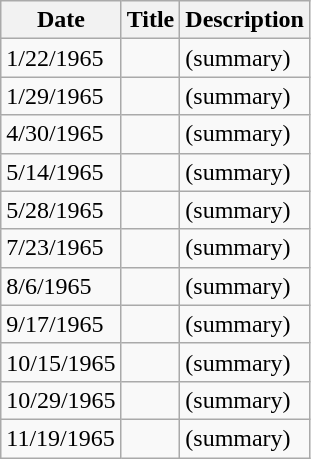<table class="wikitable">
<tr>
<th>Date</th>
<th>Title</th>
<th>Description</th>
</tr>
<tr>
<td>1/22/1965</td>
<td></td>
<td>(summary)</td>
</tr>
<tr>
<td>1/29/1965</td>
<td></td>
<td>(summary)</td>
</tr>
<tr>
<td>4/30/1965</td>
<td></td>
<td>(summary)</td>
</tr>
<tr>
<td>5/14/1965</td>
<td></td>
<td>(summary)</td>
</tr>
<tr>
<td>5/28/1965</td>
<td></td>
<td>(summary)</td>
</tr>
<tr>
<td>7/23/1965</td>
<td></td>
<td>(summary)</td>
</tr>
<tr>
<td>8/6/1965</td>
<td></td>
<td>(summary)</td>
</tr>
<tr>
<td>9/17/1965</td>
<td></td>
<td>(summary)</td>
</tr>
<tr>
<td>10/15/1965</td>
<td></td>
<td>(summary)</td>
</tr>
<tr>
<td>10/29/1965</td>
<td></td>
<td>(summary)</td>
</tr>
<tr>
<td>11/19/1965</td>
<td></td>
<td>(summary)</td>
</tr>
</table>
